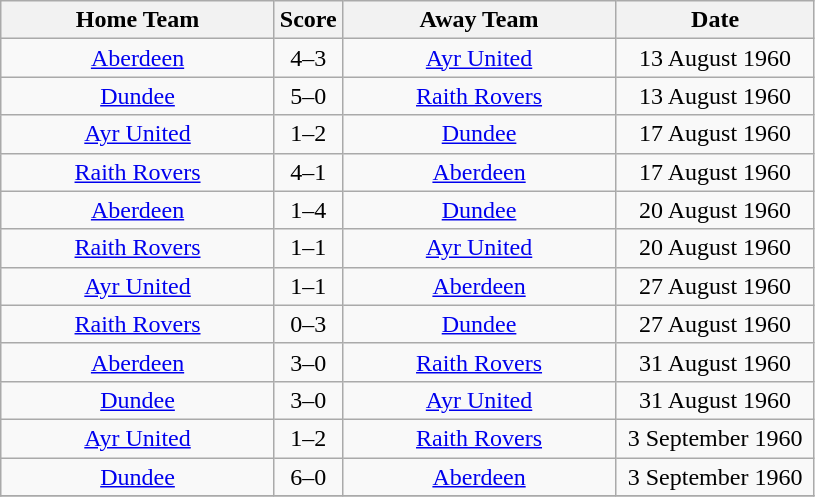<table class="wikitable" style="text-align:center;">
<tr>
<th width=175>Home Team</th>
<th width=20>Score</th>
<th width=175>Away Team</th>
<th width= 125>Date</th>
</tr>
<tr>
<td><a href='#'>Aberdeen</a></td>
<td>4–3</td>
<td><a href='#'>Ayr United</a></td>
<td>13 August 1960</td>
</tr>
<tr>
<td><a href='#'>Dundee</a></td>
<td>5–0</td>
<td><a href='#'>Raith Rovers</a></td>
<td>13 August 1960</td>
</tr>
<tr>
<td><a href='#'>Ayr United</a></td>
<td>1–2</td>
<td><a href='#'>Dundee</a></td>
<td>17 August 1960</td>
</tr>
<tr>
<td><a href='#'>Raith Rovers</a></td>
<td>4–1</td>
<td><a href='#'>Aberdeen</a></td>
<td>17 August 1960</td>
</tr>
<tr>
<td><a href='#'>Aberdeen</a></td>
<td>1–4</td>
<td><a href='#'>Dundee</a></td>
<td>20 August 1960</td>
</tr>
<tr>
<td><a href='#'>Raith Rovers</a></td>
<td>1–1</td>
<td><a href='#'>Ayr United</a></td>
<td>20 August 1960</td>
</tr>
<tr>
<td><a href='#'>Ayr United</a></td>
<td>1–1</td>
<td><a href='#'>Aberdeen</a></td>
<td>27 August 1960</td>
</tr>
<tr>
<td><a href='#'>Raith Rovers</a></td>
<td>0–3</td>
<td><a href='#'>Dundee</a></td>
<td>27 August 1960</td>
</tr>
<tr>
<td><a href='#'>Aberdeen</a></td>
<td>3–0</td>
<td><a href='#'>Raith Rovers</a></td>
<td>31 August 1960</td>
</tr>
<tr>
<td><a href='#'>Dundee</a></td>
<td>3–0</td>
<td><a href='#'>Ayr United</a></td>
<td>31 August 1960</td>
</tr>
<tr>
<td><a href='#'>Ayr United</a></td>
<td>1–2</td>
<td><a href='#'>Raith Rovers</a></td>
<td>3 September 1960</td>
</tr>
<tr>
<td><a href='#'>Dundee</a></td>
<td>6–0</td>
<td><a href='#'>Aberdeen</a></td>
<td>3 September 1960</td>
</tr>
<tr>
</tr>
</table>
